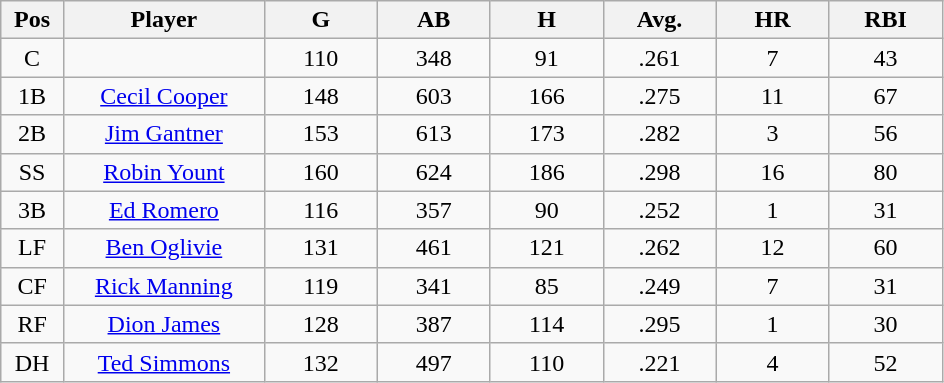<table class="wikitable sortable">
<tr>
<th bgcolor="#DDDDFF" width="5%">Pos</th>
<th bgcolor="#DDDDFF" width="16%">Player</th>
<th bgcolor="#DDDDFF" width="9%">G</th>
<th bgcolor="#DDDDFF" width="9%">AB</th>
<th bgcolor="#DDDDFF" width="9%">H</th>
<th bgcolor="#DDDDFF" width="9%">Avg.</th>
<th bgcolor="#DDDDFF" width="9%">HR</th>
<th bgcolor="#DDDDFF" width="9%">RBI</th>
</tr>
<tr align="center">
<td>C</td>
<td></td>
<td>110</td>
<td>348</td>
<td>91</td>
<td>.261</td>
<td>7</td>
<td>43</td>
</tr>
<tr align="center">
<td>1B</td>
<td><a href='#'>Cecil Cooper</a></td>
<td>148</td>
<td>603</td>
<td>166</td>
<td>.275</td>
<td>11</td>
<td>67</td>
</tr>
<tr align=center>
<td>2B</td>
<td><a href='#'>Jim Gantner</a></td>
<td>153</td>
<td>613</td>
<td>173</td>
<td>.282</td>
<td>3</td>
<td>56</td>
</tr>
<tr align=center>
<td>SS</td>
<td><a href='#'>Robin Yount</a></td>
<td>160</td>
<td>624</td>
<td>186</td>
<td>.298</td>
<td>16</td>
<td>80</td>
</tr>
<tr align=center>
<td>3B</td>
<td><a href='#'>Ed Romero</a></td>
<td>116</td>
<td>357</td>
<td>90</td>
<td>.252</td>
<td>1</td>
<td>31</td>
</tr>
<tr align=center>
<td>LF</td>
<td><a href='#'>Ben Oglivie</a></td>
<td>131</td>
<td>461</td>
<td>121</td>
<td>.262</td>
<td>12</td>
<td>60</td>
</tr>
<tr align=center>
<td>CF</td>
<td><a href='#'>Rick Manning</a></td>
<td>119</td>
<td>341</td>
<td>85</td>
<td>.249</td>
<td>7</td>
<td>31</td>
</tr>
<tr align=center>
<td>RF</td>
<td><a href='#'>Dion James</a></td>
<td>128</td>
<td>387</td>
<td>114</td>
<td>.295</td>
<td>1</td>
<td>30</td>
</tr>
<tr align=center>
<td>DH</td>
<td><a href='#'>Ted Simmons</a></td>
<td>132</td>
<td>497</td>
<td>110</td>
<td>.221</td>
<td>4</td>
<td>52</td>
</tr>
</table>
